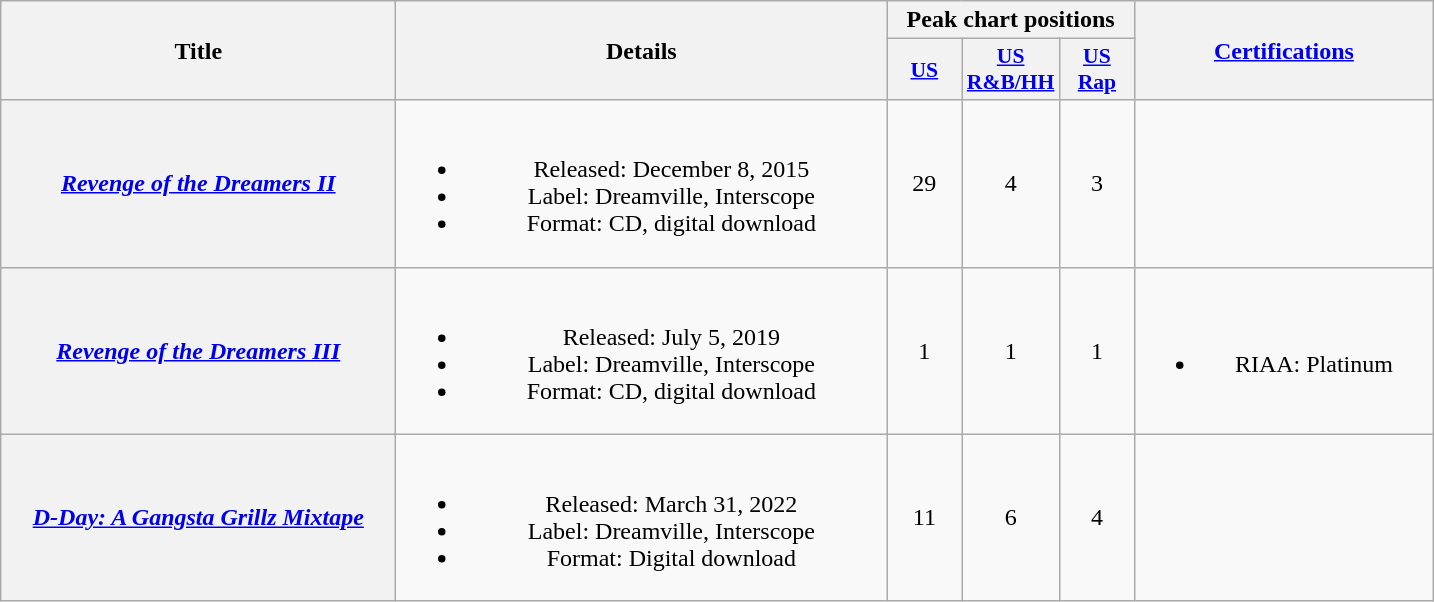<table class="wikitable plainrowheaders" style="text-align:center;">
<tr>
<th scope="col" rowspan="2" style="width:16em;">Title</th>
<th scope="col" rowspan="2" style="width:20em;">Details</th>
<th scope="col" colspan="3">Peak chart positions</th>
<th scope="col" rowspan="2" style="width:12em;"><a href='#'>Certifications</a></th>
</tr>
<tr>
<th scope="col" style="width:3em;font-size:90%;"><a href='#'>US</a><br></th>
<th scope="col" style="width:3em;font-size:90%;"><a href='#'>US<br>R&B/HH</a><br></th>
<th scope="col" style="width:3em;font-size:90%;"><a href='#'>US<br>Rap</a><br></th>
</tr>
<tr>
<th scope="row"><em><a href='#'>Revenge of the Dreamers II</a></em><br></th>
<td><br><ul><li>Released: December 8, 2015</li><li>Label: Dreamville, Interscope</li><li>Format: CD, digital download</li></ul></td>
<td>29</td>
<td>4</td>
<td>3</td>
<td></td>
</tr>
<tr>
<th scope="row"><em><a href='#'>Revenge of the Dreamers III</a></em><br></th>
<td><br><ul><li>Released: July 5, 2019</li><li>Label: Dreamville, Interscope</li><li>Format: CD, digital download</li></ul></td>
<td>1</td>
<td>1</td>
<td>1</td>
<td><br><ul><li>RIAA: Platinum</li></ul></td>
</tr>
<tr>
<th scope="row"><em><a href='#'>D-Day: A Gangsta Grillz Mixtape</a></em><br></th>
<td><br><ul><li>Released: March 31, 2022</li><li>Label: Dreamville, Interscope</li><li>Format: Digital download</li></ul></td>
<td>11</td>
<td>6</td>
<td>4</td>
<td></td>
</tr>
</table>
